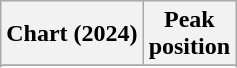<table class="wikitable sortable plainrowheaders" style="text-align:center">
<tr>
<th scope="col">Chart (2024)</th>
<th scope="col">Peak<br>position</th>
</tr>
<tr>
</tr>
<tr>
</tr>
<tr>
</tr>
</table>
